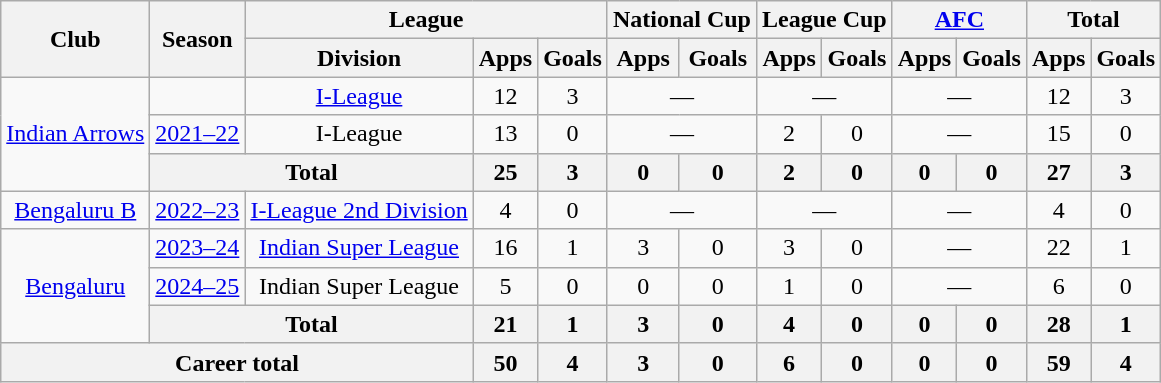<table class="wikitable" style="text-align: center;">
<tr>
<th rowspan="2">Club</th>
<th rowspan="2">Season</th>
<th colspan="3">League</th>
<th colspan="2">National Cup</th>
<th colspan="2">League Cup</th>
<th colspan="2"><a href='#'>AFC</a></th>
<th colspan="2">Total</th>
</tr>
<tr>
<th>Division</th>
<th>Apps</th>
<th>Goals</th>
<th>Apps</th>
<th>Goals</th>
<th>Apps</th>
<th>Goals</th>
<th>Apps</th>
<th>Goals</th>
<th>Apps</th>
<th>Goals</th>
</tr>
<tr>
<td rowspan="3"><a href='#'>Indian Arrows</a></td>
<td></td>
<td><a href='#'>I-League</a></td>
<td>12</td>
<td>3</td>
<td colspan="2">—</td>
<td colspan="2">—</td>
<td colspan="2">—</td>
<td>12</td>
<td>3</td>
</tr>
<tr>
<td><a href='#'>2021–22</a></td>
<td>I-League</td>
<td>13</td>
<td>0</td>
<td colspan="2">—</td>
<td>2</td>
<td>0</td>
<td colspan="2">—</td>
<td>15</td>
<td>0</td>
</tr>
<tr>
<th colspan="2">Total</th>
<th>25</th>
<th>3</th>
<th>0</th>
<th>0</th>
<th>2</th>
<th>0</th>
<th>0</th>
<th>0</th>
<th>27</th>
<th>3</th>
</tr>
<tr>
<td><a href='#'>Bengaluru B</a></td>
<td><a href='#'>2022–23</a></td>
<td><a href='#'>I-League 2nd Division</a></td>
<td>4</td>
<td>0</td>
<td colspan="2">—</td>
<td colspan="2">—</td>
<td colspan="2">—</td>
<td>4</td>
<td>0</td>
</tr>
<tr>
<td rowspan="3"><a href='#'>Bengaluru</a></td>
<td><a href='#'>2023–24</a></td>
<td><a href='#'>Indian Super League</a></td>
<td>16</td>
<td>1</td>
<td>3</td>
<td>0</td>
<td>3</td>
<td>0</td>
<td colspan="2">—</td>
<td>22</td>
<td>1</td>
</tr>
<tr>
<td><a href='#'>2024–25</a></td>
<td>Indian Super League</td>
<td>5</td>
<td>0</td>
<td>0</td>
<td>0</td>
<td>1</td>
<td>0</td>
<td colspan="2">—</td>
<td>6</td>
<td>0</td>
</tr>
<tr>
<th colspan="2">Total</th>
<th>21</th>
<th>1</th>
<th>3</th>
<th>0</th>
<th>4</th>
<th>0</th>
<th>0</th>
<th>0</th>
<th>28</th>
<th>1</th>
</tr>
<tr>
<th colspan="3">Career total</th>
<th>50</th>
<th>4</th>
<th>3</th>
<th>0</th>
<th>6</th>
<th>0</th>
<th>0</th>
<th>0</th>
<th>59</th>
<th>4</th>
</tr>
</table>
